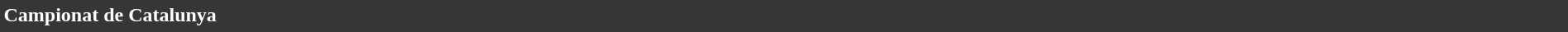<table style="width: 100%; background:#363636; color:white;">
<tr>
<td><strong>Campionat de Catalunya</strong></td>
</tr>
<tr>
</tr>
</table>
